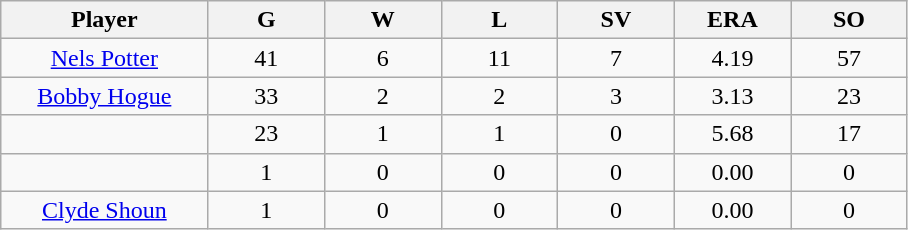<table class="wikitable sortable">
<tr>
<th bgcolor="#DDDDFF" width="16%">Player</th>
<th bgcolor="#DDDDFF" width="9%">G</th>
<th bgcolor="#DDDDFF" width="9%">W</th>
<th bgcolor="#DDDDFF" width="9%">L</th>
<th bgcolor="#DDDDFF" width="9%">SV</th>
<th bgcolor="#DDDDFF" width="9%">ERA</th>
<th bgcolor="#DDDDFF" width="9%">SO</th>
</tr>
<tr align="center">
<td><a href='#'>Nels Potter</a></td>
<td>41</td>
<td>6</td>
<td>11</td>
<td>7</td>
<td>4.19</td>
<td>57</td>
</tr>
<tr align="center">
<td><a href='#'>Bobby Hogue</a></td>
<td>33</td>
<td>2</td>
<td>2</td>
<td>3</td>
<td>3.13</td>
<td>23</td>
</tr>
<tr align="center">
<td></td>
<td>23</td>
<td>1</td>
<td>1</td>
<td>0</td>
<td>5.68</td>
<td>17</td>
</tr>
<tr align="center">
<td></td>
<td>1</td>
<td>0</td>
<td>0</td>
<td>0</td>
<td>0.00</td>
<td>0</td>
</tr>
<tr align="center">
<td><a href='#'>Clyde Shoun</a></td>
<td>1</td>
<td>0</td>
<td>0</td>
<td>0</td>
<td>0.00</td>
<td>0</td>
</tr>
</table>
